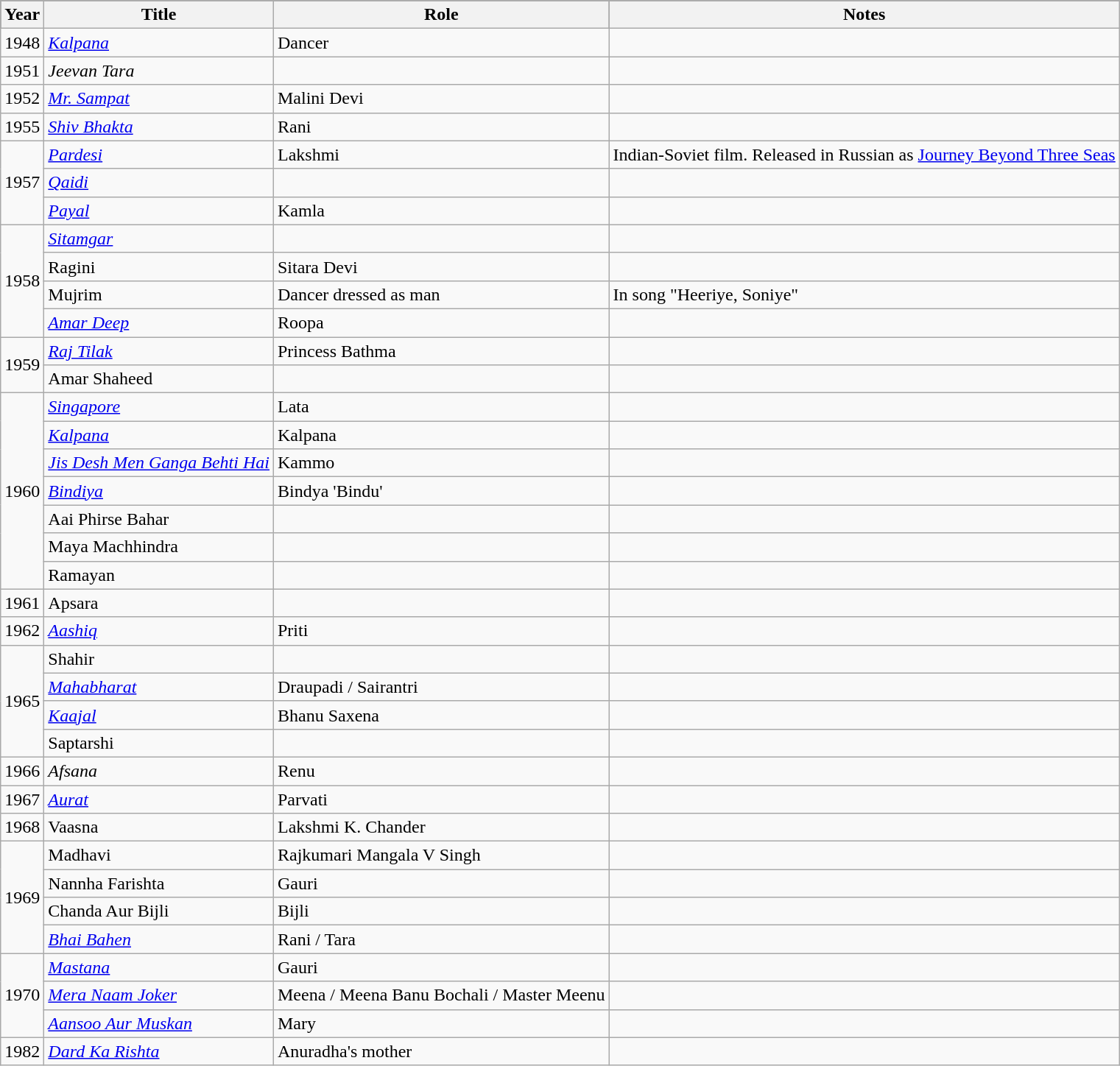<table class="wikitable sortable">
<tr style="background:#000;">
<th>Year</th>
<th>Title</th>
<th>Role</th>
<th class=unsortable>Notes</th>
</tr>
<tr>
<td>1948</td>
<td><em><a href='#'>Kalpana</a></em></td>
<td>Dancer</td>
<td></td>
</tr>
<tr>
<td>1951</td>
<td><em>Jeevan Tara</em></td>
<td></td>
<td></td>
</tr>
<tr>
<td>1952</td>
<td><em><a href='#'>Mr. Sampat</a></em></td>
<td>Malini Devi</td>
<td></td>
</tr>
<tr>
<td>1955</td>
<td><em><a href='#'>Shiv Bhakta</a></em></td>
<td>Rani</td>
<td></td>
</tr>
<tr>
<td rowspan="3">1957</td>
<td><em><a href='#'>Pardesi</a></em></td>
<td>Lakshmi</td>
<td>Indian-Soviet film. Released in Russian as <a href='#'>Journey Beyond Three Seas</a></td>
</tr>
<tr>
<td><em><a href='#'>Qaidi</a></em></td>
<td></td>
<td></td>
</tr>
<tr>
<td><em><a href='#'>Payal</a></em></td>
<td>Kamla</td>
<td></td>
</tr>
<tr>
<td rowspan="4">1958</td>
<td><em><a href='#'>Sitamgar</a></em></td>
<td></td>
<td></td>
</tr>
<tr>
<td>Ragini</td>
<td>Sitara Devi</td>
<td></td>
</tr>
<tr>
<td>Mujrim</td>
<td>Dancer dressed as man</td>
<td>In song "Heeriye, Soniye"</td>
</tr>
<tr>
<td><em><a href='#'>Amar Deep</a></em></td>
<td>Roopa</td>
<td></td>
</tr>
<tr>
<td rowspan="2">1959</td>
<td><em><a href='#'>Raj Tilak</a></em></td>
<td>Princess Bathma</td>
<td></td>
</tr>
<tr>
<td>Amar Shaheed</td>
<td></td>
<td></td>
</tr>
<tr>
<td rowspan="7">1960</td>
<td><em><a href='#'>Singapore</a></em></td>
<td>Lata</td>
<td></td>
</tr>
<tr>
<td><em><a href='#'>Kalpana</a></em></td>
<td>Kalpana</td>
<td></td>
</tr>
<tr>
<td><em><a href='#'>Jis Desh Men Ganga Behti Hai</a></em></td>
<td>Kammo</td>
<td></td>
</tr>
<tr>
<td><em><a href='#'>Bindiya</a></em></td>
<td>Bindya 'Bindu'</td>
<td></td>
</tr>
<tr>
<td>Aai Phirse Bahar</td>
<td></td>
<td></td>
</tr>
<tr>
<td>Maya Machhindra</td>
<td></td>
<td></td>
</tr>
<tr>
<td>Ramayan</td>
<td></td>
<td></td>
</tr>
<tr>
<td>1961</td>
<td>Apsara</td>
<td></td>
<td></td>
</tr>
<tr>
<td>1962</td>
<td><em><a href='#'>Aashiq</a></em></td>
<td>Priti</td>
<td></td>
</tr>
<tr>
<td rowspan="4">1965</td>
<td>Shahir</td>
<td></td>
<td></td>
</tr>
<tr>
<td><em><a href='#'>Mahabharat</a></em></td>
<td>Draupadi / Sairantri</td>
<td></td>
</tr>
<tr>
<td><em><a href='#'>Kaajal</a></em></td>
<td>Bhanu Saxena</td>
<td></td>
</tr>
<tr>
<td>Saptarshi</td>
<td></td>
<td></td>
</tr>
<tr>
<td>1966</td>
<td><em>Afsana</em></td>
<td>Renu</td>
<td></td>
</tr>
<tr>
<td>1967</td>
<td><em><a href='#'>Aurat</a></em></td>
<td>Parvati</td>
<td></td>
</tr>
<tr>
<td>1968</td>
<td>Vaasna</td>
<td>Lakshmi K. Chander</td>
<td></td>
</tr>
<tr>
<td rowspan="4">1969</td>
<td>Madhavi</td>
<td>Rajkumari Mangala V Singh</td>
<td></td>
</tr>
<tr>
<td>Nannha Farishta</td>
<td>Gauri</td>
<td></td>
</tr>
<tr>
<td>Chanda Aur Bijli</td>
<td>Bijli</td>
<td></td>
</tr>
<tr>
<td><em><a href='#'>Bhai Bahen</a></em></td>
<td>Rani / Tara</td>
<td></td>
</tr>
<tr>
<td rowspan="3">1970</td>
<td><em><a href='#'>Mastana</a></em></td>
<td>Gauri</td>
<td></td>
</tr>
<tr>
<td><em><a href='#'>Mera Naam Joker</a></em></td>
<td>Meena / Meena Banu Bochali / Master Meenu</td>
<td></td>
</tr>
<tr>
<td><em><a href='#'>Aansoo Aur Muskan</a></em></td>
<td>Mary</td>
<td></td>
</tr>
<tr>
<td>1982</td>
<td><em><a href='#'>Dard Ka Rishta</a></em></td>
<td>Anuradha's mother</td>
<td></td>
</tr>
</table>
